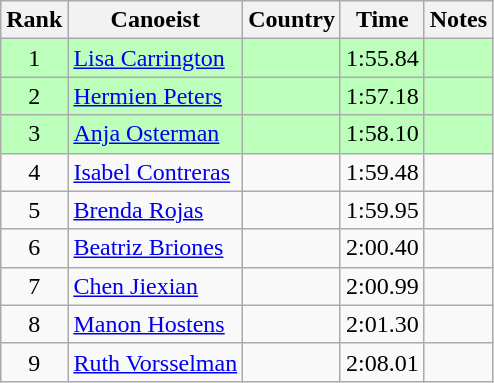<table class="wikitable" style="text-align:center">
<tr>
<th>Rank</th>
<th>Canoeist</th>
<th>Country</th>
<th>Time</th>
<th>Notes</th>
</tr>
<tr bgcolor=bbffbb>
<td>1</td>
<td align="left"><a href='#'>Lisa Carrington</a></td>
<td align="left"></td>
<td>1:55.84</td>
<td></td>
</tr>
<tr bgcolor=bbffbb>
<td>2</td>
<td align="left"><a href='#'>Hermien Peters</a></td>
<td align="left"></td>
<td>1:57.18</td>
<td></td>
</tr>
<tr bgcolor=bbffbb>
<td>3</td>
<td align="left"><a href='#'>Anja Osterman</a></td>
<td align="left"></td>
<td>1:58.10</td>
<td></td>
</tr>
<tr>
<td>4</td>
<td align="left"><a href='#'>Isabel Contreras</a></td>
<td align="left"></td>
<td>1:59.48</td>
<td></td>
</tr>
<tr>
<td>5</td>
<td align="left"><a href='#'>Brenda Rojas</a></td>
<td align="left"></td>
<td>1:59.95</td>
<td></td>
</tr>
<tr>
<td>6</td>
<td align="left"><a href='#'>Beatriz Briones</a></td>
<td align="left"></td>
<td>2:00.40</td>
<td></td>
</tr>
<tr>
<td>7</td>
<td align="left"><a href='#'>Chen Jiexian</a></td>
<td align="left"></td>
<td>2:00.99</td>
<td></td>
</tr>
<tr>
<td>8</td>
<td align="left"><a href='#'>Manon Hostens</a></td>
<td align="left"></td>
<td>2:01.30</td>
<td></td>
</tr>
<tr>
<td>9</td>
<td align="left"><a href='#'>Ruth Vorsselman</a></td>
<td align="left"></td>
<td>2:08.01</td>
<td></td>
</tr>
</table>
